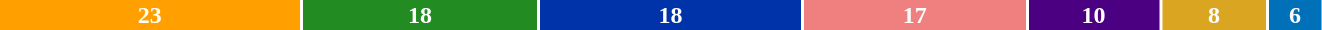<table style="width:70%; font-weight:bold; text-align:center">
<tr>
<td style="background:#FF9F00; width:23%; color:white">23</td>
<td style="background:#228B22; width:18%; color:white">18</td>
<td style="background:#0033AA; width:20%; color:white">18</td>
<td style="background:#F08080; width:17%; color:white">17</td>
<td style="background:#4B0082; width:10%; color:white">10</td>
<td style="background:#DAA520; width:8%; color:white">8</td>
<td style="background:#0070B8; width:6%; color:white">6</td>
</tr>
<tr>
<td><a href='#'></a></td>
<td><a href='#'></a></td>
<td><a href='#'></a></td>
<td><a href='#'></a></td>
<td><a href='#'></a></td>
<td><a href='#'></a></td>
<td><a href='#'></a></td>
</tr>
</table>
